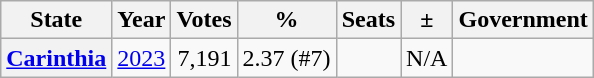<table class="wikitable sortable" style="text-align:right">
<tr>
<th>State</th>
<th>Year</th>
<th>Votes</th>
<th>%</th>
<th>Seats</th>
<th>±</th>
<th>Government</th>
</tr>
<tr>
<th><a href='#'>Carinthia</a></th>
<td align="center"><a href='#'>2023</a></td>
<td>7,191</td>
<td>2.37 (#7)</td>
<td></td>
<td data-sort-value="0">N/A</td>
<td></td>
</tr>
</table>
